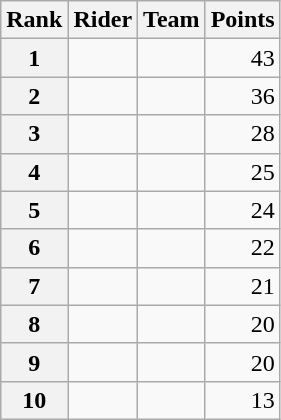<table class="wikitable" margin-bottom:0;">
<tr>
<th scope="col">Rank</th>
<th scope="col">Rider</th>
<th scope="col">Team</th>
<th scope="col">Points</th>
</tr>
<tr>
<th scope="row">1</th>
<td> </td>
<td></td>
<td align="right">43</td>
</tr>
<tr>
<th scope="row">2</th>
<td></td>
<td></td>
<td align="right">36</td>
</tr>
<tr>
<th scope="row">3</th>
<td></td>
<td></td>
<td align="right">28</td>
</tr>
<tr>
<th scope="row">4</th>
<td></td>
<td></td>
<td align="right">25</td>
</tr>
<tr>
<th scope="row">5</th>
<td></td>
<td></td>
<td align="right">24</td>
</tr>
<tr>
<th scope="row">6</th>
<td> </td>
<td></td>
<td align="right">22</td>
</tr>
<tr>
<th scope="row">7</th>
<td></td>
<td></td>
<td align="right">21</td>
</tr>
<tr>
<th scope="row">8</th>
<td></td>
<td></td>
<td align="right">20</td>
</tr>
<tr>
<th scope="row">9</th>
<td></td>
<td></td>
<td align="right">20</td>
</tr>
<tr>
<th scope="row">10</th>
<td></td>
<td></td>
<td align="right">13</td>
</tr>
</table>
